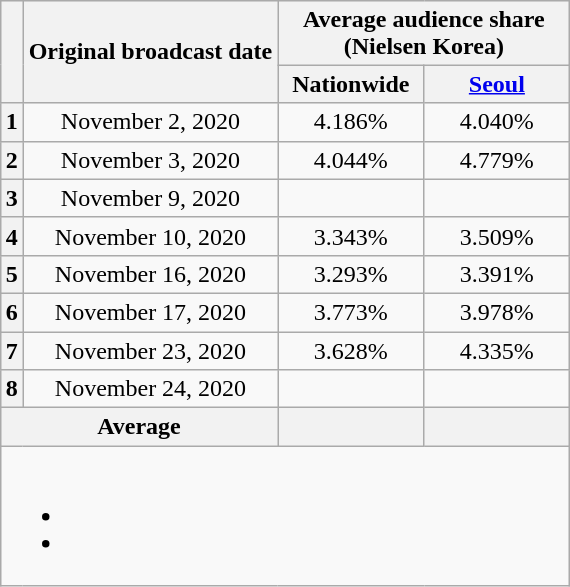<table class="wikitable" style="text-align:center;max-width:450px; margin-left: auto; margin-right: auto; border: none;">
<tr>
</tr>
<tr>
<th rowspan="2"></th>
<th rowspan="2">Original broadcast date</th>
<th colspan="2">Average audience share<br>(Nielsen Korea)</th>
</tr>
<tr>
<th width="90">Nationwide</th>
<th width="90"><a href='#'>Seoul</a></th>
</tr>
<tr>
<th>1</th>
<td>November 2, 2020</td>
<td>4.186% </td>
<td>4.040% </td>
</tr>
<tr>
<th>2</th>
<td>November 3, 2020</td>
<td>4.044% </td>
<td>4.779% </td>
</tr>
<tr>
<th>3</th>
<td>November 9, 2020</td>
<td> </td>
<td> </td>
</tr>
<tr>
<th>4</th>
<td>November 10, 2020</td>
<td>3.343% </td>
<td>3.509% </td>
</tr>
<tr>
<th>5</th>
<td>November 16, 2020</td>
<td>3.293% </td>
<td>3.391% </td>
</tr>
<tr>
<th>6</th>
<td>November 17, 2020</td>
<td>3.773% </td>
<td>3.978% </td>
</tr>
<tr>
<th>7</th>
<td>November 23, 2020</td>
<td>3.628% </td>
<td>4.335% </td>
</tr>
<tr>
<th>8</th>
<td>November 24, 2020</td>
<td> </td>
<td> </td>
</tr>
<tr>
<th colspan="2">Average</th>
<th></th>
<th></th>
</tr>
<tr>
<td colspan="4"><br><ul><li></li><li></li></ul></td>
</tr>
</table>
